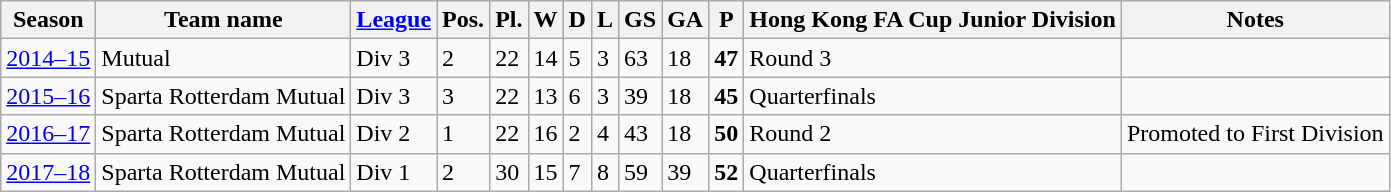<table class="wikitable">
<tr>
<th>Season</th>
<th>Team name</th>
<th><a href='#'>League</a></th>
<th>Pos.</th>
<th>Pl.</th>
<th>W</th>
<th>D</th>
<th>L</th>
<th>GS</th>
<th>GA</th>
<th>P</th>
<th>Hong Kong FA Cup Junior Division</th>
<th>Notes</th>
</tr>
<tr>
<td><a href='#'>2014–15</a></td>
<td>Mutual</td>
<td>Div 3</td>
<td>2</td>
<td>22</td>
<td>14</td>
<td>5</td>
<td>3</td>
<td>63</td>
<td>18</td>
<td><strong>47</strong></td>
<td>Round 3</td>
<td></td>
</tr>
<tr>
<td><a href='#'>2015–16</a></td>
<td>Sparta Rotterdam Mutual</td>
<td>Div 3</td>
<td>3</td>
<td>22</td>
<td>13</td>
<td>6</td>
<td>3</td>
<td>39</td>
<td>18</td>
<td><strong>45</strong></td>
<td>Quarterfinals</td>
<td></td>
</tr>
<tr>
<td><a href='#'>2016–17</a></td>
<td>Sparta Rotterdam Mutual</td>
<td>Div 2</td>
<td>1</td>
<td>22</td>
<td>16</td>
<td>2</td>
<td>4</td>
<td>43</td>
<td>18</td>
<td><strong>50</strong></td>
<td>Round 2</td>
<td>Promoted to First Division</td>
</tr>
<tr>
<td><a href='#'>2017–18</a></td>
<td>Sparta Rotterdam Mutual</td>
<td>Div 1</td>
<td>2</td>
<td>30</td>
<td>15</td>
<td>7</td>
<td>8</td>
<td>59</td>
<td>39</td>
<td><strong>52</strong></td>
<td>Quarterfinals</td>
<td></td>
</tr>
</table>
